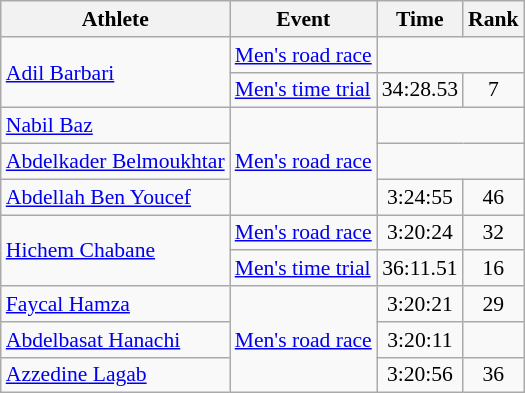<table class=wikitable style="font-size:90%">
<tr>
<th>Athlete</th>
<th>Event</th>
<th>Time</th>
<th>Rank</th>
</tr>
<tr align=center>
<td align=left rowspan=2><a href='#'>Adil Barbari</a></td>
<td align=left><a href='#'>Men's road race</a></td>
<td colspan=2></td>
</tr>
<tr align=center>
<td align=left><a href='#'>Men's time trial</a></td>
<td>34:28.53</td>
<td>7</td>
</tr>
<tr align=center>
<td align=left><a href='#'>Nabil Baz</a></td>
<td align=left rowspan=3><a href='#'>Men's road race</a></td>
<td colspan=2></td>
</tr>
<tr align=center>
<td align=left><a href='#'>Abdelkader Belmoukhtar</a></td>
<td colspan=2></td>
</tr>
<tr align=center>
<td align=left><a href='#'>Abdellah Ben Youcef</a></td>
<td>3:24:55</td>
<td>46</td>
</tr>
<tr align=center>
<td align=left rowspan=2><a href='#'>Hichem Chabane</a></td>
<td align=left><a href='#'>Men's road race</a></td>
<td>3:20:24</td>
<td>32</td>
</tr>
<tr align=center>
<td align=left><a href='#'>Men's time trial</a></td>
<td>36:11.51</td>
<td>16</td>
</tr>
<tr align=center>
<td align=left><a href='#'>Faycal Hamza</a></td>
<td align=left rowspan=3><a href='#'>Men's road race</a></td>
<td>3:20:21</td>
<td>29</td>
</tr>
<tr align=center>
<td align=left><a href='#'>Abdelbasat Hanachi</a></td>
<td>3:20:11</td>
<td></td>
</tr>
<tr align=center>
<td align=left><a href='#'>Azzedine Lagab</a></td>
<td>3:20:56</td>
<td>36</td>
</tr>
</table>
